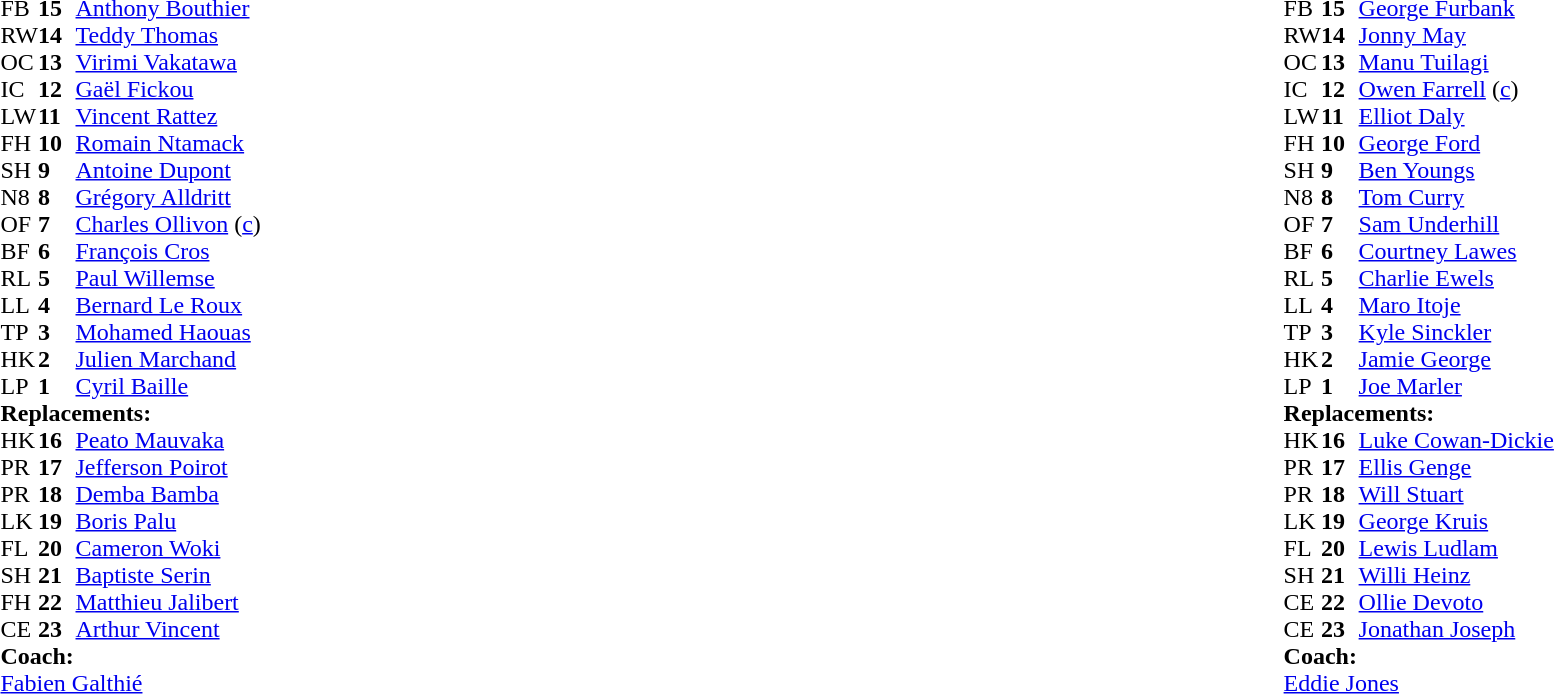<table style="width:100%">
<tr>
<td style="vertical-align:top; width:50%"><br><table cellspacing="0" cellpadding="0">
<tr>
<th width="25"></th>
<th width="25"></th>
</tr>
<tr>
<td>FB</td>
<td><strong>15</strong></td>
<td><a href='#'>Anthony Bouthier</a></td>
</tr>
<tr>
<td>RW</td>
<td><strong>14</strong></td>
<td><a href='#'>Teddy Thomas</a></td>
</tr>
<tr>
<td>OC</td>
<td><strong>13</strong></td>
<td><a href='#'>Virimi Vakatawa</a></td>
<td></td>
<td></td>
</tr>
<tr>
<td>IC</td>
<td><strong>12</strong></td>
<td><a href='#'>Gaël Fickou</a></td>
</tr>
<tr>
<td>LW</td>
<td><strong>11</strong></td>
<td><a href='#'>Vincent Rattez</a></td>
</tr>
<tr>
<td>FH</td>
<td><strong>10</strong></td>
<td><a href='#'>Romain Ntamack</a></td>
<td></td>
<td></td>
</tr>
<tr>
<td>SH</td>
<td><strong>9</strong></td>
<td><a href='#'>Antoine Dupont</a></td>
</tr>
<tr>
<td>N8</td>
<td><strong>8</strong></td>
<td><a href='#'>Grégory Alldritt</a></td>
</tr>
<tr>
<td>OF</td>
<td><strong>7</strong></td>
<td><a href='#'>Charles Ollivon</a> (<a href='#'>c</a>)</td>
</tr>
<tr>
<td>BF</td>
<td><strong>6</strong></td>
<td><a href='#'>François Cros</a></td>
<td></td>
<td></td>
</tr>
<tr>
<td>RL</td>
<td><strong>5</strong></td>
<td><a href='#'>Paul Willemse</a></td>
<td></td>
<td></td>
</tr>
<tr>
<td>LL</td>
<td><strong>4</strong></td>
<td><a href='#'>Bernard Le Roux</a></td>
</tr>
<tr>
<td>TP</td>
<td><strong>3</strong></td>
<td><a href='#'>Mohamed Haouas</a></td>
<td></td>
<td></td>
</tr>
<tr>
<td>HK</td>
<td><strong>2</strong></td>
<td><a href='#'>Julien Marchand</a></td>
<td></td>
<td></td>
</tr>
<tr>
<td>LP</td>
<td><strong>1</strong></td>
<td><a href='#'>Cyril Baille</a></td>
<td></td>
<td></td>
</tr>
<tr>
<td colspan="4"><strong>Replacements:</strong></td>
</tr>
<tr>
<td>HK</td>
<td><strong>16</strong></td>
<td><a href='#'>Peato Mauvaka</a></td>
<td></td>
<td></td>
</tr>
<tr>
<td>PR</td>
<td><strong>17</strong></td>
<td><a href='#'>Jefferson Poirot</a></td>
<td></td>
<td></td>
</tr>
<tr>
<td>PR</td>
<td><strong>18</strong></td>
<td><a href='#'>Demba Bamba</a></td>
<td></td>
<td></td>
</tr>
<tr>
<td>LK</td>
<td><strong>19</strong></td>
<td><a href='#'>Boris Palu</a></td>
<td></td>
<td></td>
</tr>
<tr>
<td>FL</td>
<td><strong>20</strong></td>
<td><a href='#'>Cameron Woki</a></td>
<td></td>
<td></td>
</tr>
<tr>
<td>SH</td>
<td><strong>21</strong></td>
<td><a href='#'>Baptiste Serin</a></td>
</tr>
<tr>
<td>FH</td>
<td><strong>22</strong></td>
<td><a href='#'>Matthieu Jalibert</a></td>
<td></td>
<td></td>
</tr>
<tr>
<td>CE</td>
<td><strong>23</strong></td>
<td><a href='#'>Arthur Vincent</a></td>
<td></td>
<td></td>
</tr>
<tr>
<td colspan="4"><strong>Coach:</strong></td>
</tr>
<tr>
<td colspan="4"><a href='#'>Fabien Galthié</a></td>
</tr>
</table>
</td>
<td style="vertical-align:top"></td>
<td style="vertical-align:top; width:50%"><br><table cellspacing="0" cellpadding="0" style="margin:auto">
<tr>
<th width="25"></th>
<th width="25"></th>
</tr>
<tr>
<td>FB</td>
<td><strong>15</strong></td>
<td><a href='#'>George Furbank</a></td>
</tr>
<tr>
<td>RW</td>
<td><strong>14</strong></td>
<td><a href='#'>Jonny May</a></td>
</tr>
<tr>
<td>OC</td>
<td><strong>13</strong></td>
<td><a href='#'>Manu Tuilagi</a></td>
<td></td>
<td></td>
</tr>
<tr>
<td>IC</td>
<td><strong>12</strong></td>
<td><a href='#'>Owen Farrell</a> (<a href='#'>c</a>)</td>
</tr>
<tr>
<td>LW</td>
<td><strong>11</strong></td>
<td><a href='#'>Elliot Daly</a></td>
</tr>
<tr>
<td>FH</td>
<td><strong>10</strong></td>
<td><a href='#'>George Ford</a></td>
<td></td>
<td></td>
</tr>
<tr>
<td>SH</td>
<td><strong>9</strong></td>
<td><a href='#'>Ben Youngs</a></td>
<td></td>
<td></td>
</tr>
<tr>
<td>N8</td>
<td><strong>8</strong></td>
<td><a href='#'>Tom Curry</a></td>
</tr>
<tr>
<td>OF</td>
<td><strong>7</strong></td>
<td><a href='#'>Sam Underhill</a></td>
</tr>
<tr>
<td>BF</td>
<td><strong>6</strong></td>
<td><a href='#'>Courtney Lawes</a></td>
<td></td>
<td></td>
</tr>
<tr>
<td>RL</td>
<td><strong>5</strong></td>
<td><a href='#'>Charlie Ewels</a></td>
<td></td>
<td></td>
</tr>
<tr>
<td>LL</td>
<td><strong>4</strong></td>
<td><a href='#'>Maro Itoje</a></td>
</tr>
<tr>
<td>TP</td>
<td><strong>3</strong></td>
<td><a href='#'>Kyle Sinckler</a></td>
<td></td>
<td></td>
</tr>
<tr>
<td>HK</td>
<td><strong>2</strong></td>
<td><a href='#'>Jamie George</a></td>
<td></td>
<td></td>
</tr>
<tr>
<td>LP</td>
<td><strong>1</strong></td>
<td><a href='#'>Joe Marler</a></td>
<td></td>
<td></td>
</tr>
<tr>
<td colspan="4"><strong>Replacements:</strong></td>
</tr>
<tr>
<td>HK</td>
<td><strong>16</strong></td>
<td><a href='#'>Luke Cowan-Dickie</a></td>
<td></td>
<td></td>
</tr>
<tr>
<td>PR</td>
<td><strong>17</strong></td>
<td><a href='#'>Ellis Genge</a></td>
<td></td>
<td></td>
</tr>
<tr>
<td>PR</td>
<td><strong>18</strong></td>
<td><a href='#'>Will Stuart</a></td>
<td></td>
<td></td>
</tr>
<tr>
<td>LK</td>
<td><strong>19</strong></td>
<td><a href='#'>George Kruis</a></td>
<td></td>
<td></td>
</tr>
<tr>
<td>FL</td>
<td><strong>20</strong></td>
<td><a href='#'>Lewis Ludlam</a></td>
<td></td>
<td></td>
</tr>
<tr>
<td>SH</td>
<td><strong>21</strong></td>
<td><a href='#'>Willi Heinz</a></td>
<td></td>
<td></td>
</tr>
<tr>
<td>CE</td>
<td><strong>22</strong></td>
<td><a href='#'>Ollie Devoto</a></td>
<td></td>
<td></td>
</tr>
<tr>
<td>CE</td>
<td><strong>23</strong></td>
<td><a href='#'>Jonathan Joseph</a></td>
<td></td>
<td></td>
</tr>
<tr>
<td colspan="4"><strong>Coach:</strong></td>
</tr>
<tr>
<td colspan="4"><a href='#'>Eddie Jones</a></td>
</tr>
</table>
</td>
</tr>
</table>
